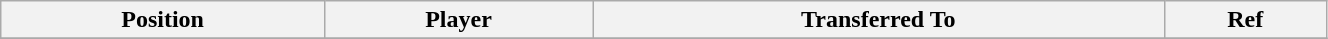<table class="wikitable sortable" style="width:70%; text-align:center; font-size:100%; text-align:left;">
<tr>
<th>Position</th>
<th>Player</th>
<th>Transferred To</th>
<th>Ref</th>
</tr>
<tr>
</tr>
</table>
